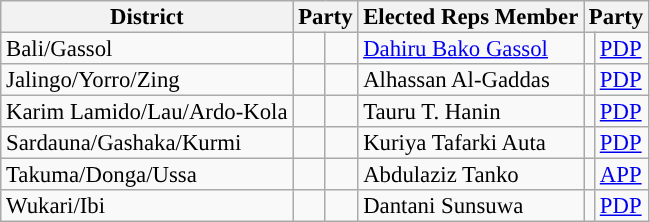<table class="sortable wikitable" style="font-size:95%;line-height:14px;">
<tr>
<th class="unsortable">District</th>
<th colspan="2">Party</th>
<th class="unsortable">Elected Reps Member</th>
<th colspan="2">Party</th>
</tr>
<tr>
<td>Bali/Gassol</td>
<td></td>
<td></td>
<td><a href='#'>Dahiru Bako Gassol</a></td>
<td style="background:"></td>
<td><a href='#'>PDP</a></td>
</tr>
<tr>
<td>Jalingo/Yorro/Zing</td>
<td></td>
<td></td>
<td>Alhassan Al-Gaddas</td>
<td style="background:"></td>
<td><a href='#'>PDP</a></td>
</tr>
<tr>
<td>Karim Lamido/Lau/Ardo-Kola</td>
<td></td>
<td></td>
<td>Tauru T. Hanin</td>
<td style="background:"></td>
<td><a href='#'>PDP</a></td>
</tr>
<tr>
<td>Sardauna/Gashaka/Kurmi</td>
<td></td>
<td></td>
<td>Kuriya Tafarki Auta</td>
<td style="background:"></td>
<td><a href='#'>PDP</a></td>
</tr>
<tr>
<td>Takuma/Donga/Ussa</td>
<td></td>
<td></td>
<td>Abdulaziz Tanko</td>
<td style="background:;"></td>
<td><a href='#'>APP</a></td>
</tr>
<tr>
<td>Wukari/Ibi</td>
<td></td>
<td></td>
<td>Dantani Sunsuwa</td>
<td style="background:"></td>
<td><a href='#'>PDP</a></td>
</tr>
</table>
